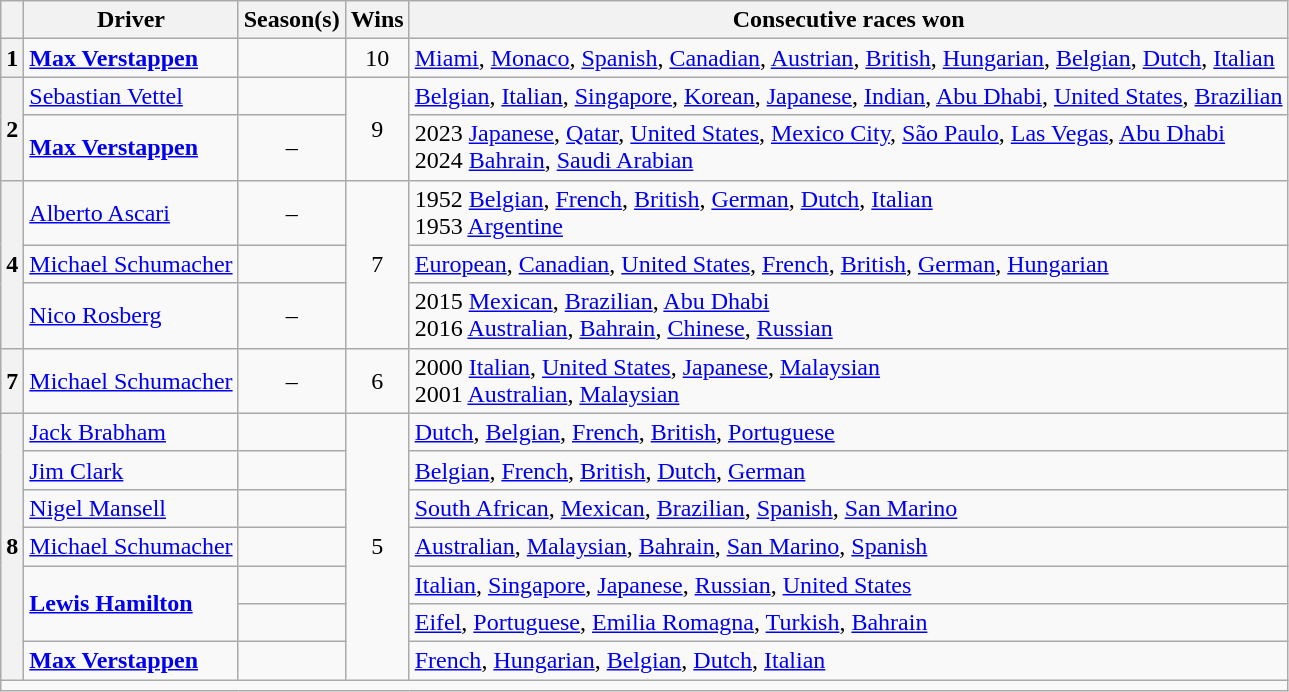<table class="wikitable">
<tr>
<th></th>
<th>Driver</th>
<th>Season(s)</th>
<th>Wins</th>
<th>Consecutive races won</th>
</tr>
<tr>
<th>1</th>
<td> <strong><a href='#'>Max Verstappen</a></strong></td>
<td align=center></td>
<td align=center>10</td>
<td><a href='#'>Miami</a>, <a href='#'>Monaco</a>, <a href='#'>Spanish</a>, <a href='#'>Canadian</a>, <a href='#'>Austrian</a>, <a href='#'>British</a>, <a href='#'>Hungarian</a>, <a href='#'>Belgian</a>, <a href='#'>Dutch</a>, <a href='#'>Italian</a></td>
</tr>
<tr>
<th rowspan=2>2</th>
<td> <a href='#'>Sebastian Vettel</a></td>
<td align=center></td>
<td align=center rowspan=2>9</td>
<td><a href='#'>Belgian</a>, <a href='#'>Italian</a>, <a href='#'>Singapore</a>, <a href='#'>Korean</a>, <a href='#'>Japanese</a>, <a href='#'>Indian</a>, <a href='#'>Abu Dhabi</a>, <a href='#'>United States</a>, <a href='#'>Brazilian</a></td>
</tr>
<tr>
<td> <strong><a href='#'>Max Verstappen</a></strong></td>
<td align=center>–</td>
<td>2023 <a href='#'>Japanese</a>, <a href='#'>Qatar</a>, <a href='#'>United States</a>, <a href='#'>Mexico City</a>, <a href='#'>São Paulo</a>, <a href='#'>Las Vegas</a>, <a href='#'>Abu Dhabi</a> <br>2024 <a href='#'>Bahrain</a>, <a href='#'>Saudi Arabian</a></td>
</tr>
<tr>
<th rowspan=3>4</th>
<td> <a href='#'>Alberto Ascari</a></td>
<td align=center>–</td>
<td align=center rowspan=3>7</td>
<td>1952 <a href='#'>Belgian</a>, <a href='#'>French</a>, <a href='#'>British</a>, <a href='#'>German</a>, <a href='#'>Dutch</a>, <a href='#'>Italian</a><br>1953 <a href='#'>Argentine</a></td>
</tr>
<tr>
<td> <a href='#'>Michael Schumacher</a></td>
<td align=center></td>
<td><a href='#'>European</a>, <a href='#'>Canadian</a>, <a href='#'>United States</a>, <a href='#'>French</a>, <a href='#'>British</a>, <a href='#'>German</a>, <a href='#'>Hungarian</a></td>
</tr>
<tr>
<td> <a href='#'>Nico Rosberg</a></td>
<td align=center>–</td>
<td>2015 <a href='#'>Mexican</a>, <a href='#'>Brazilian</a>, <a href='#'>Abu Dhabi</a><br>2016 <a href='#'>Australian</a>, <a href='#'>Bahrain</a>, <a href='#'>Chinese</a>, <a href='#'>Russian</a></td>
</tr>
<tr>
<th>7</th>
<td> <a href='#'>Michael Schumacher</a></td>
<td align=center>–</td>
<td align=center>6</td>
<td>2000 <a href='#'>Italian</a>, <a href='#'>United States</a>, <a href='#'>Japanese</a>, <a href='#'>Malaysian</a><br>2001 <a href='#'>Australian</a>, <a href='#'>Malaysian</a></td>
</tr>
<tr>
<th rowspan=7>8</th>
<td> <a href='#'>Jack Brabham</a></td>
<td align=center></td>
<td align=center rowspan=7>5</td>
<td><a href='#'>Dutch</a>, <a href='#'>Belgian</a>, <a href='#'>French</a>, <a href='#'>British</a>, <a href='#'>Portuguese</a></td>
</tr>
<tr>
<td> <a href='#'>Jim Clark</a></td>
<td align=center></td>
<td><a href='#'>Belgian</a>, <a href='#'>French</a>, <a href='#'>British</a>, <a href='#'>Dutch</a>, <a href='#'>German</a></td>
</tr>
<tr>
<td> <a href='#'>Nigel Mansell</a></td>
<td align=center></td>
<td><a href='#'>South African</a>, <a href='#'>Mexican</a>, <a href='#'>Brazilian</a>, <a href='#'>Spanish</a>, <a href='#'>San Marino</a></td>
</tr>
<tr>
<td> <a href='#'>Michael Schumacher</a></td>
<td align=center></td>
<td><a href='#'>Australian</a>, <a href='#'>Malaysian</a>, <a href='#'>Bahrain</a>, <a href='#'>San Marino</a>, <a href='#'>Spanish</a></td>
</tr>
<tr>
<td rowspan=2> <strong><a href='#'>Lewis Hamilton</a></strong></td>
<td align=center></td>
<td><a href='#'>Italian</a>, <a href='#'>Singapore</a>, <a href='#'>Japanese</a>, <a href='#'>Russian</a>, <a href='#'>United States</a></td>
</tr>
<tr>
<td align=center></td>
<td><a href='#'>Eifel</a>, <a href='#'>Portuguese</a>, <a href='#'>Emilia Romagna</a>, <a href='#'>Turkish</a>, <a href='#'>Bahrain</a></td>
</tr>
<tr>
<td> <strong><a href='#'>Max Verstappen</a></strong></td>
<td align=center></td>
<td><a href='#'>French</a>, <a href='#'>Hungarian</a>, <a href='#'>Belgian</a>, <a href='#'>Dutch</a>, <a href='#'>Italian</a></td>
</tr>
<tr>
<td colspan=6></td>
</tr>
</table>
